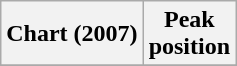<table class="wikitable plainrowheaders" style="text-align:center">
<tr>
<th>Chart (2007)</th>
<th>Peak<br>position</th>
</tr>
<tr>
</tr>
</table>
